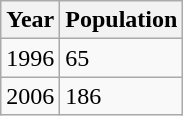<table class="wikitable">
<tr>
<th>Year</th>
<th>Population</th>
</tr>
<tr>
<td>1996</td>
<td>65</td>
</tr>
<tr>
<td>2006</td>
<td>186</td>
</tr>
</table>
